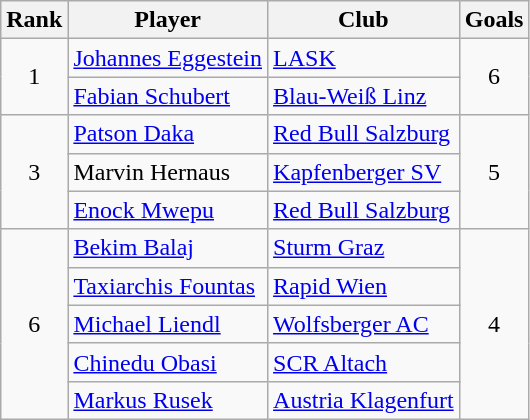<table class="wikitable" style="text-align:center">
<tr>
<th>Rank</th>
<th>Player</th>
<th>Club</th>
<th>Goals</th>
</tr>
<tr>
<td rowspan=2>1</td>
<td align="left"> <a href='#'>Johannes Eggestein</a></td>
<td align="left"><a href='#'>LASK</a></td>
<td rowspan=2>6</td>
</tr>
<tr>
<td align="left"> <a href='#'>Fabian Schubert</a></td>
<td align="left"><a href='#'>Blau-Weiß Linz</a></td>
</tr>
<tr>
<td rowspan=3>3</td>
<td align="left"> <a href='#'>Patson Daka</a></td>
<td align="left"><a href='#'>Red Bull Salzburg</a></td>
<td rowspan=3>5</td>
</tr>
<tr>
<td align="left"> Marvin Hernaus</td>
<td align="left"><a href='#'>Kapfenberger SV</a></td>
</tr>
<tr>
<td align="left"> <a href='#'>Enock Mwepu</a></td>
<td align="left"><a href='#'>Red Bull Salzburg</a></td>
</tr>
<tr>
<td rowspan=5>6</td>
<td align="left"> <a href='#'>Bekim Balaj</a></td>
<td align="left"><a href='#'>Sturm Graz</a></td>
<td rowspan=5>4</td>
</tr>
<tr>
<td align="left"> <a href='#'>Taxiarchis Fountas</a></td>
<td align="left"><a href='#'>Rapid Wien</a></td>
</tr>
<tr>
<td align="left"> <a href='#'>Michael Liendl</a></td>
<td align="left"><a href='#'>Wolfsberger AC</a></td>
</tr>
<tr>
<td align="left"> <a href='#'>Chinedu Obasi</a></td>
<td align="left"><a href='#'>SCR Altach</a></td>
</tr>
<tr>
<td align="left"> <a href='#'>Markus Rusek</a></td>
<td align="left"><a href='#'>Austria Klagenfurt</a></td>
</tr>
</table>
